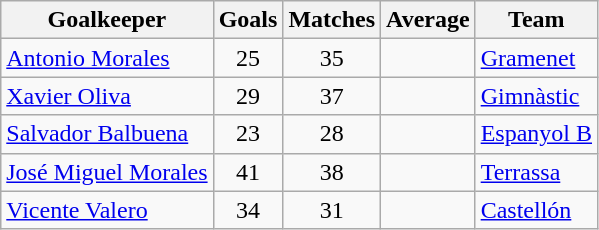<table class="wikitable sortable">
<tr>
<th>Goalkeeper</th>
<th>Goals</th>
<th>Matches</th>
<th>Average</th>
<th>Team</th>
</tr>
<tr>
<td> <a href='#'>Antonio Morales</a></td>
<td align=center>25</td>
<td align=center>35</td>
<td align=center></td>
<td><a href='#'>Gramenet</a></td>
</tr>
<tr>
<td> <a href='#'>Xavier Oliva</a></td>
<td align=center>29</td>
<td align=center>37</td>
<td align=center></td>
<td><a href='#'>Gimnàstic</a></td>
</tr>
<tr>
<td> <a href='#'>Salvador Balbuena</a></td>
<td align=center>23</td>
<td align=center>28</td>
<td align=center></td>
<td><a href='#'>Espanyol B</a></td>
</tr>
<tr>
<td> <a href='#'>José Miguel Morales</a></td>
<td align=center>41</td>
<td align=center>38</td>
<td align=center></td>
<td><a href='#'>Terrassa</a></td>
</tr>
<tr>
<td> <a href='#'>Vicente Valero</a></td>
<td align=center>34</td>
<td align=center>31</td>
<td align=center></td>
<td><a href='#'>Castellón</a></td>
</tr>
</table>
